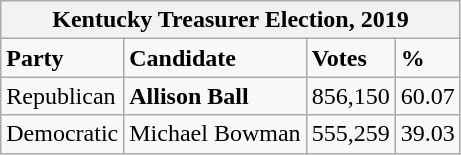<table class="wikitable">
<tr>
<th colspan="4">Kentucky Treasurer Election, 2019</th>
</tr>
<tr>
<td><strong>Party</strong></td>
<td><strong>Candidate</strong></td>
<td><strong>Votes</strong></td>
<td><strong>%</strong></td>
</tr>
<tr>
<td>Republican</td>
<td><strong>Allison Ball</strong></td>
<td>856,150</td>
<td>60.07</td>
</tr>
<tr>
<td>Democratic</td>
<td>Michael Bowman</td>
<td>555,259</td>
<td>39.03</td>
</tr>
</table>
